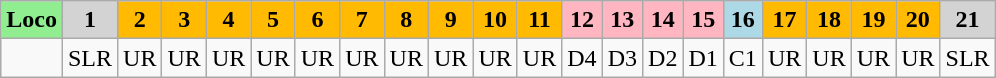<table class="wikitable plainrowheaders unsortable" style="text-align:center">
<tr>
<th style="background:lightgreen;">Loco</th>
<th style="background:lightgrey;">1</th>
<th style="background:#FFBA01;">2</th>
<th style="background:#FFBA01;">3</th>
<th style="background:#FFBA01;">4</th>
<th style="background:#FFBA01;">5</th>
<th style="background:#FFBA01;">6</th>
<th style="background:#FFBA01;">7</th>
<th style="background:#FFBA01;">8</th>
<th style="background:#FFBA01;">9</th>
<th style="background:#FFBA01;">10</th>
<th style="background:#FFBA01;">11</th>
<th style="background:lightpink;">12</th>
<th style="background:lightpink;">13</th>
<th style="background:lightpink;">14</th>
<th style="background:lightpink;">15</th>
<th style="background:lightblue;">16</th>
<th style="background:#FFBA01;">17</th>
<th style="background:#FFBA01;">18</th>
<th style="background:#FFBA01;">19</th>
<th style="background:#FFBA01;">20</th>
<th style="background:lightgrey;">21</th>
</tr>
<tr>
<td></td>
<td>SLR</td>
<td>UR</td>
<td>UR</td>
<td>UR</td>
<td>UR</td>
<td>UR</td>
<td>UR</td>
<td>UR</td>
<td>UR</td>
<td>UR</td>
<td>UR</td>
<td>D4</td>
<td>D3</td>
<td>D2</td>
<td>D1</td>
<td>C1</td>
<td>UR</td>
<td>UR</td>
<td>UR</td>
<td>UR</td>
<td>SLR</td>
</tr>
</table>
